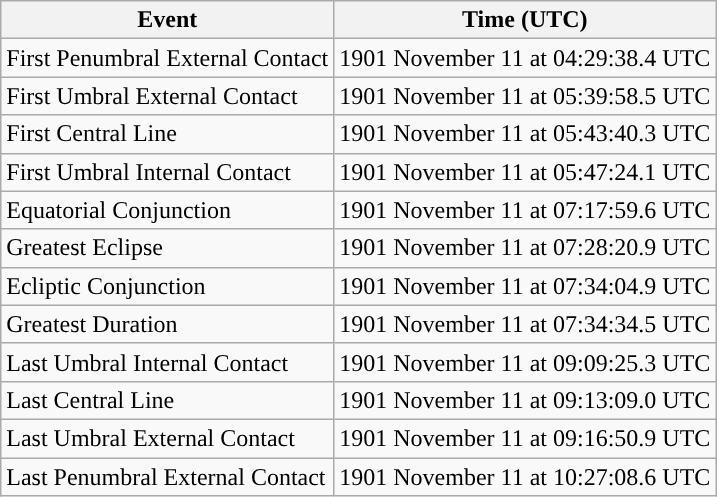<table class="wikitable">
<tr>
<th>Event</th>
<th>Time (UTC)</th>
</tr>
<tr>
<td>First Penumbral External Contact</td>
<td>1901 November 11 at 04:29:38.4 UTC</td>
</tr>
<tr>
<td>First Umbral External Contact</td>
<td>1901 November 11 at 05:39:58.5 UTC</td>
</tr>
<tr>
<td>First Central Line</td>
<td>1901 November 11 at 05:43:40.3 UTC</td>
</tr>
<tr>
<td>First Umbral Internal Contact</td>
<td>1901 November 11 at 05:47:24.1 UTC</td>
</tr>
<tr>
<td>Equatorial Conjunction</td>
<td>1901 November 11 at 07:17:59.6 UTC</td>
</tr>
<tr>
<td>Greatest Eclipse</td>
<td>1901 November 11 at 07:28:20.9 UTC</td>
</tr>
<tr>
<td>Ecliptic Conjunction</td>
<td>1901 November 11 at 07:34:04.9 UTC</td>
</tr>
<tr>
<td>Greatest Duration</td>
<td>1901 November 11 at 07:34:34.5 UTC</td>
</tr>
<tr>
<td>Last Umbral Internal Contact</td>
<td>1901 November 11 at 09:09:25.3 UTC</td>
</tr>
<tr>
<td>Last Central Line</td>
<td>1901 November 11 at 09:13:09.0 UTC</td>
</tr>
<tr>
<td>Last Umbral External Contact</td>
<td>1901 November 11 at 09:16:50.9 UTC</td>
</tr>
<tr>
<td>Last Penumbral External Contact</td>
<td>1901 November 11 at 10:27:08.6 UTC</td>
</tr>
</table>
